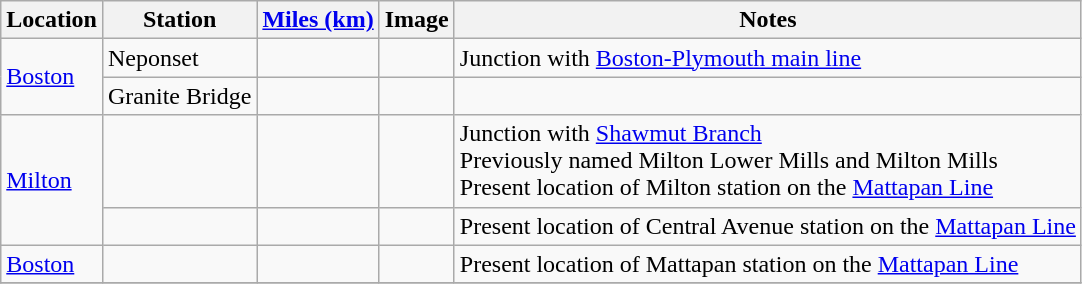<table class="wikitable">
<tr>
<th>Location</th>
<th>Station</th>
<th><a href='#'>Miles (km)</a></th>
<th>Image</th>
<th>Notes</th>
</tr>
<tr>
<td rowspan=2><a href='#'>Boston</a></td>
<td>Neponset</td>
<td></td>
<td></td>
<td>Junction with <a href='#'>Boston-Plymouth main line</a></td>
</tr>
<tr>
<td>Granite Bridge</td>
<td></td>
<td></td>
<td></td>
</tr>
<tr>
<td rowspan=2><a href='#'>Milton</a></td>
<td></td>
<td></td>
<td></td>
<td>Junction with <a href='#'>Shawmut Branch</a><br>Previously named Milton Lower Mills and Milton Mills<br>Present location of Milton station on the <a href='#'>Mattapan Line</a></td>
</tr>
<tr>
<td></td>
<td></td>
<td></td>
<td>Present location of Central Avenue station on the <a href='#'>Mattapan Line</a></td>
</tr>
<tr>
<td><a href='#'>Boston</a></td>
<td></td>
<td></td>
<td></td>
<td>Present location of Mattapan station on the <a href='#'>Mattapan Line</a></td>
</tr>
<tr>
</tr>
</table>
